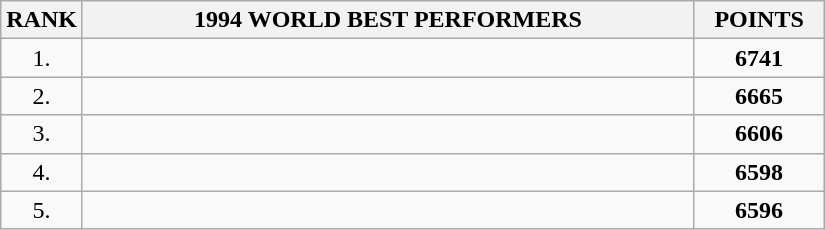<table class=wikitable>
<tr>
<th>RANK</th>
<th align="center" style="width: 25em">1994 WORLD BEST PERFORMERS</th>
<th align="center" style="width: 5em">POINTS</th>
</tr>
<tr>
<td align="center">1.</td>
<td></td>
<td align="center"><strong>6741</strong></td>
</tr>
<tr>
<td align="center">2.</td>
<td></td>
<td align="center"><strong>6665</strong></td>
</tr>
<tr>
<td align="center">3.</td>
<td></td>
<td align="center"><strong>6606</strong></td>
</tr>
<tr>
<td align="center">4.</td>
<td></td>
<td align="center"><strong>6598</strong></td>
</tr>
<tr>
<td align="center">5.</td>
<td></td>
<td align="center"><strong>6596</strong></td>
</tr>
</table>
